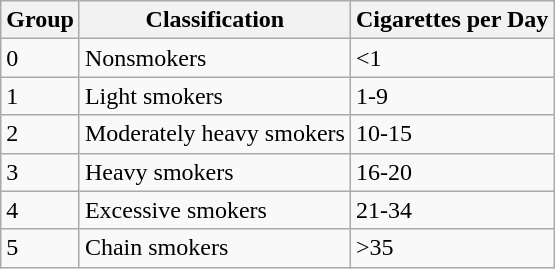<table class="wikitable">
<tr>
<th>Group</th>
<th>Classification</th>
<th>Cigarettes per Day</th>
</tr>
<tr>
<td>0</td>
<td>Nonsmokers</td>
<td><1</td>
</tr>
<tr>
<td>1</td>
<td>Light smokers</td>
<td>1-9</td>
</tr>
<tr>
<td>2</td>
<td>Moderately heavy smokers</td>
<td>10-15</td>
</tr>
<tr>
<td>3</td>
<td>Heavy smokers</td>
<td>16-20</td>
</tr>
<tr>
<td>4</td>
<td>Excessive smokers</td>
<td>21-34</td>
</tr>
<tr>
<td>5</td>
<td>Chain smokers</td>
<td>>35</td>
</tr>
</table>
